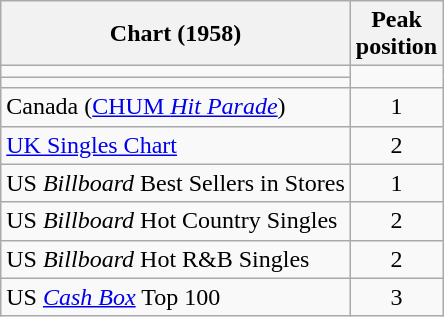<table class="wikitable sortable">
<tr>
<th>Chart (1958)</th>
<th>Peak<br>position</th>
</tr>
<tr>
<td></td>
</tr>
<tr>
<td></td>
</tr>
<tr>
<td>Canada (<a href='#'>CHUM <em>Hit Parade</em></a>)</td>
<td align="center">1</td>
</tr>
<tr>
<td><a href='#'>UK Singles Chart</a></td>
<td align="center">2</td>
</tr>
<tr>
<td>US <em>Billboard</em> Best Sellers in Stores</td>
<td align="center">1</td>
</tr>
<tr>
<td>US <em>Billboard</em> Hot Country Singles</td>
<td align="center">2</td>
</tr>
<tr>
<td>US <em>Billboard</em> Hot R&B Singles</td>
<td align="center">2</td>
</tr>
<tr>
<td>US <em><a href='#'>Cash Box</a></em> Top 100</td>
<td align="center">3</td>
</tr>
</table>
